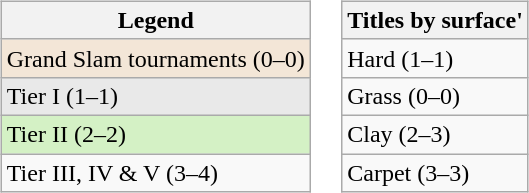<table>
<tr valign=top>
<td><br><table class="wikitable sortable mw-collapsible mw-collapsed">
<tr>
<th>Legend</th>
</tr>
<tr>
<td style="background:#f3e6d7;">Grand Slam tournaments (0–0)</td>
</tr>
<tr>
<td style="background:#e9e9e9;">Tier I (1–1)</td>
</tr>
<tr>
<td style="background:#d4f1c5;">Tier II (2–2)</td>
</tr>
<tr>
<td>Tier III, IV & V (3–4)</td>
</tr>
</table>
</td>
<td><br><table class="wikitable sortable mw-collapsible mw-collapsed">
<tr>
<th>Titles by surface'</th>
</tr>
<tr>
<td>Hard (1–1)</td>
</tr>
<tr>
<td>Grass (0–0)</td>
</tr>
<tr>
<td>Clay (2–3)</td>
</tr>
<tr>
<td>Carpet (3–3)</td>
</tr>
</table>
</td>
</tr>
</table>
